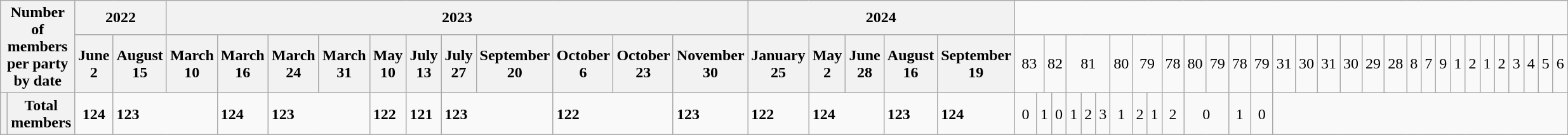<table class="wikitable">
<tr>
<th colspan="2" rowspan="2">Number of members<br>per party by date</th>
<th colspan="2">2022</th>
<th colspan="11">2023</th>
<th colspan="5">2024</th>
</tr>
<tr>
<th>June 2</th>
<th>August 15</th>
<th>March 10</th>
<th>March 16</th>
<th>March 24</th>
<th>March 31</th>
<th>May 10</th>
<th>July 13</th>
<th>July 27</th>
<th>September 20</th>
<th>October 6</th>
<th>October 23</th>
<th>November 30</th>
<th>January 25</th>
<th>May 2</th>
<th>June 28</th>
<th>August 16</th>
<th>September 19<br></th>
<td colspan=2 align="center">83</td>
<td colspan=2 align="center">82</td>
<td colspan=5 align="center">81</td>
<td colspan=1 align="center">80</td>
<td colspan=3 align="center">79</td>
<td colspan=1 align="center">78</td>
<td colspan=1 align="center">80</td>
<td colspan=1 align="center">79</td>
<td colspan=1 align="center">78</td>
<td colspan=1 align="center">79<br></td>
<td align="center">31</td>
<td colspan=2 align="center">30</td>
<td colspan=2 align="center">31</td>
<td colspan=2 align="center">30</td>
<td colspan=4 align="center">29</td>
<td colspan=7 align="center">28<br></td>
<td colspan=6 align="center">8</td>
<td colspan=2 align="center">7</td>
<td colspan=10 align="center">9<br></td>
<td colspan=12 align="center">1</td>
<td colspan=6 align="center">2<br></td>
<td colspan=2 align="center">1</td>
<td colspan=3 align="center">2</td>
<td colspan=4 align="center">3</td>
<td colspan=2 align="center">4</td>
<td colspan=4 align="center">5</td>
<td colspan=3 align="center">6</td>
</tr>
<tr>
<th></th>
<th>Total members</th>
<td align="center"><strong>124</strong></td>
<td colspan="2"><strong>123</strong></td>
<td><strong>124</strong></td>
<td colspan="2"><strong>123</strong></td>
<td><strong>122</strong></td>
<td><strong>121</strong></td>
<td colspan="2"><strong>123</strong></td>
<td colspan="2"><strong>122</strong></td>
<td><strong>123</strong></td>
<td><strong>122</strong></td>
<td colspan="2"><strong>124</strong></td>
<td><strong>123</strong></td>
<td><strong>124</strong><br></td>
<td align="center">0</td>
<td colspan=2 align="center">1</td>
<td align="center">0</td>
<td colspan=2 align="center">1</td>
<td align="center">2</td>
<td align="center">3</td>
<td colspan=2 align="center">1</td>
<td colspan=2 align="center">2</td>
<td colspan=1 align="center">1</td>
<td colspan=1 align="center">2</td>
<td colspan=2 align="center">0</td>
<td colspan=1 align="center">1</td>
<td colspan=1 align="center">0</td>
</tr>
</table>
